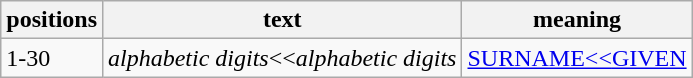<table class="wikitable">
<tr>
<th>positions</th>
<th>text</th>
<th>meaning</th>
</tr>
<tr>
<td>1-30</td>
<td><em>alphabetic digits</em><<<em>alphabetic digits<alphabetic digits</em></td>
<td><a href='#'>SURNAME<<</a><a href='#'>GIVEN<NAMES</a></td>
</tr>
</table>
